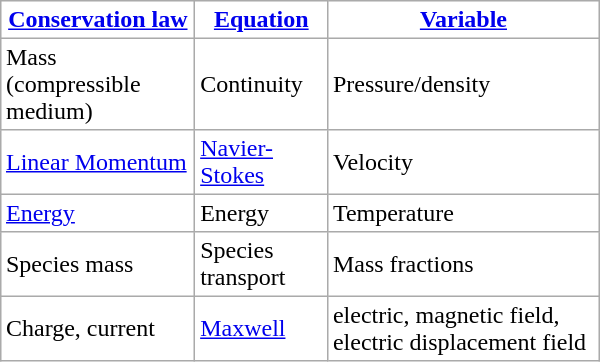<table border="2" cellspacing="0" align="right" width="400" cellpadding="3" rules="all" style="border-collapse:collapse; empty-cells:show; margin: 1em 0em 1em 1em; border: solid 1px #aaaaaa;">
<tr class="hintergrundfarbe6">
<th><a href='#'>Conservation law</a></th>
<th><a href='#'>Equation</a></th>
<th><a href='#'>Variable</a></th>
</tr>
<tr>
<td>Mass (compressible medium)</td>
<td>Continuity</td>
<td>Pressure/density</td>
</tr>
<tr>
<td><a href='#'>Linear Momentum</a></td>
<td><a href='#'>Navier-Stokes</a></td>
<td>Velocity</td>
</tr>
<tr>
<td><a href='#'>Energy</a></td>
<td>Energy</td>
<td>Temperature</td>
</tr>
<tr>
<td>Species mass</td>
<td>Species transport</td>
<td>Mass fractions</td>
</tr>
<tr>
<td>Charge, current</td>
<td><a href='#'>Maxwell</a></td>
<td>electric, magnetic field, electric displacement field</td>
</tr>
</table>
